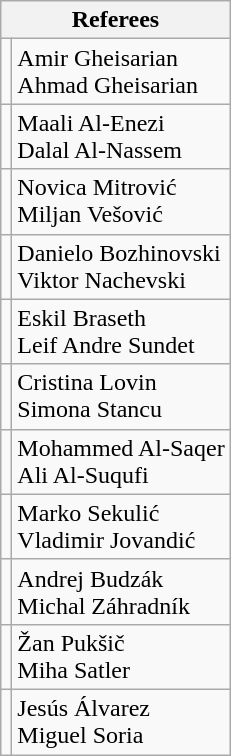<table class="wikitable" style="display: inline-table;">
<tr>
<th colspan="2">Referees</th>
</tr>
<tr>
<td></td>
<td>Amir Gheisarian<br>Ahmad Gheisarian</td>
</tr>
<tr>
<td></td>
<td>Maali Al-Enezi<br>Dalal Al-Nassem</td>
</tr>
<tr>
<td></td>
<td>Novica Mitrović<br>Miljan Vešović</td>
</tr>
<tr>
<td></td>
<td>Danielo Bozhinovski<br>Viktor Nachevski</td>
</tr>
<tr>
<td></td>
<td>Eskil Braseth<br>Leif Andre Sundet</td>
</tr>
<tr>
<td></td>
<td>Cristina Lovin<br>Simona Stancu</td>
</tr>
<tr>
<td></td>
<td>Mohammed Al-Saqer<br>Ali Al-Suqufi</td>
</tr>
<tr>
<td></td>
<td>Marko Sekulić<br>Vladimir Jovandić</td>
</tr>
<tr>
<td></td>
<td>Andrej Budzák<br>Michal Záhradník</td>
</tr>
<tr>
<td></td>
<td>Žan Pukšič<br>Miha Satler</td>
</tr>
<tr>
<td></td>
<td>Jesús Álvarez<br>Miguel Soria</td>
</tr>
</table>
